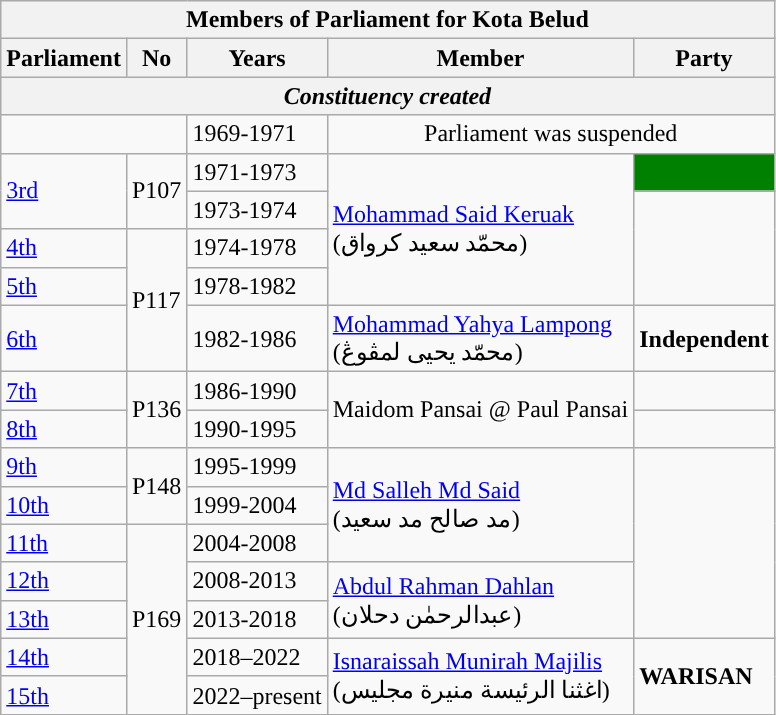<table class=wikitable>
<tr>
<th colspan="5">Members of Parliament for Kota Belud</th>
</tr>
<tr>
<th>Parliament</th>
<th>No</th>
<th>Years</th>
<th>Member</th>
<th>Party</th>
</tr>
<tr>
<th colspan="5" align="center"><em>Constituency created</em></th>
</tr>
<tr>
<td colspan="2"></td>
<td>1969-1971</td>
<td colspan=2 align=center>Parliament was suspended</td>
</tr>
<tr>
<td rowspan=2><a href='#'>3rd</a></td>
<td rowspan="2">P107</td>
<td>1971-1973</td>
<td rowspan=4><a href='#'>Mohammad Said Keruak</a><br>(محمّد سعيد کرواق)</td>
<td bgcolor="#008000"></td>
</tr>
<tr>
<td>1973-1974</td>
<td rowspan=3></td>
</tr>
<tr>
<td><a href='#'>4th</a></td>
<td rowspan="3">P117</td>
<td>1974-1978</td>
</tr>
<tr>
<td><a href='#'>5th</a></td>
<td>1978-1982</td>
</tr>
<tr>
<td><a href='#'>6th</a></td>
<td>1982-1986</td>
<td><a href='#'>Mohammad Yahya Lampong</a><br>(محمّد يحيى لمڤوڠ‎)</td>
<td><strong>Independent</strong></td>
</tr>
<tr>
<td><a href='#'>7th</a></td>
<td rowspan="2">P136</td>
<td>1986-1990</td>
<td rowspan=2>Maidom Pansai @ Paul Pansai</td>
<td></td>
</tr>
<tr>
<td><a href='#'>8th</a></td>
<td>1990-1995</td>
<td bgcolor=></td>
</tr>
<tr>
<td><a href='#'>9th</a></td>
<td rowspan="2">P148</td>
<td>1995-1999</td>
<td rowspan=3><a href='#'>Md Salleh Md Said</a><br>(مد صالح مد سعيد)</td>
<td rowspan="5"></td>
</tr>
<tr>
<td><a href='#'>10th</a></td>
<td>1999-2004</td>
</tr>
<tr>
<td><a href='#'>11th</a></td>
<td rowspan="5">P169</td>
<td>2004-2008</td>
</tr>
<tr>
<td><a href='#'>12th</a></td>
<td>2008-2013</td>
<td rowspan=2><a href='#'>Abdul Rahman Dahlan</a><br>(عبدالرحمٰن دحلان)</td>
</tr>
<tr>
<td><a href='#'>13th</a></td>
<td>2013-2018</td>
</tr>
<tr>
<td><a href='#'>14th</a></td>
<td>2018–2022</td>
<td rowspan="2"><a href='#'>Isnaraissah Munirah Majilis</a><br>(اغثنا الرئيسة منيرة مجليس)</td>
<td rowspan="2"><strong>WARISAN</strong></td>
</tr>
<tr>
<td><a href='#'>15th</a></td>
<td>2022–present</td>
</tr>
</table>
